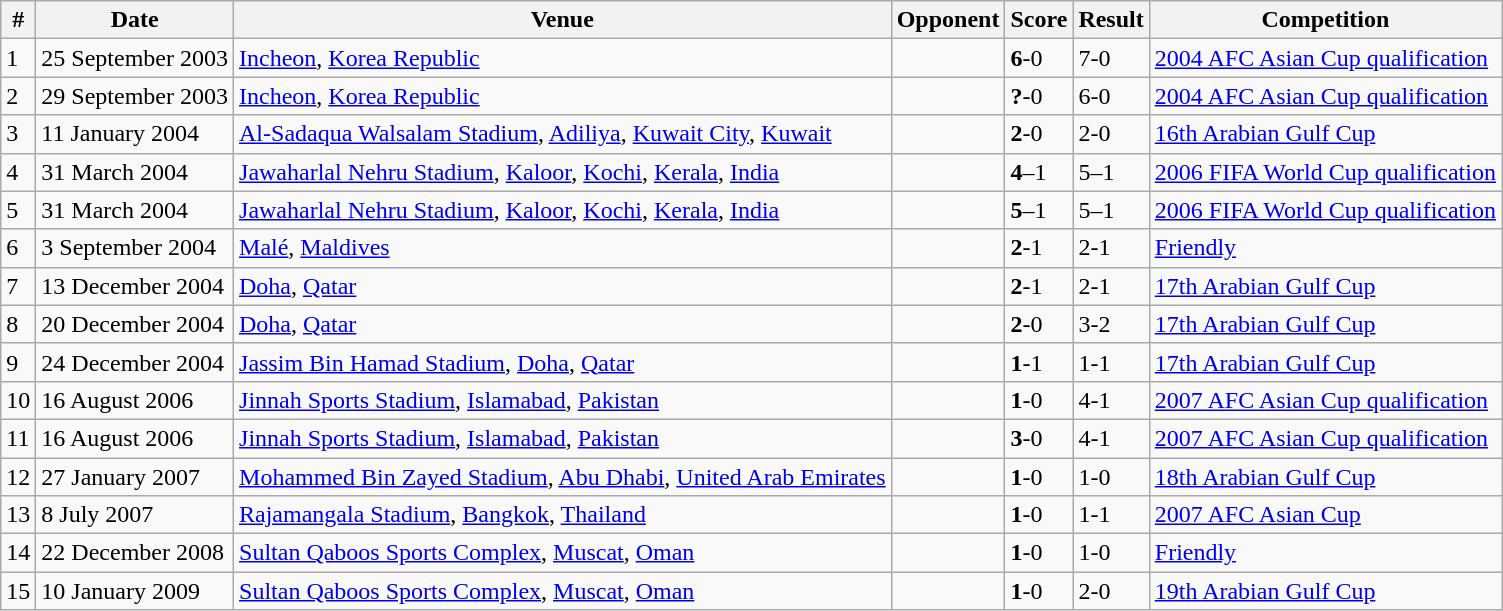<table class="wikitable">
<tr>
<th>#</th>
<th>Date</th>
<th>Venue</th>
<th>Opponent</th>
<th>Score</th>
<th>Result</th>
<th>Competition</th>
</tr>
<tr>
<td>1</td>
<td>25 September 2003</td>
<td><a href='#'>Incheon</a>, <a href='#'>Korea Republic</a></td>
<td></td>
<td><strong>6</strong>-0</td>
<td>7-0</td>
<td><a href='#'>2004 AFC Asian Cup qualification</a></td>
</tr>
<tr>
<td>2</td>
<td>29 September 2003</td>
<td><a href='#'>Incheon</a>, <a href='#'>Korea Republic</a></td>
<td></td>
<td><strong>?</strong>-0</td>
<td>6-0</td>
<td><a href='#'>2004 AFC Asian Cup qualification</a></td>
</tr>
<tr>
<td>3</td>
<td>11 January 2004</td>
<td><a href='#'>Al-Sadaqua Walsalam Stadium</a>, <a href='#'>Adiliya</a>, <a href='#'>Kuwait City</a>, <a href='#'>Kuwait</a></td>
<td></td>
<td><strong>2</strong>-0</td>
<td>2-0</td>
<td><a href='#'>16th Arabian Gulf Cup</a></td>
</tr>
<tr>
<td>4</td>
<td>31 March 2004</td>
<td><a href='#'>Jawaharlal Nehru Stadium</a>, <a href='#'>Kaloor</a>, <a href='#'>Kochi</a>, <a href='#'>Kerala</a>, <a href='#'>India</a></td>
<td></td>
<td><strong>4</strong>–1</td>
<td>5–1</td>
<td><a href='#'>2006 FIFA World Cup qualification</a></td>
</tr>
<tr>
<td>5</td>
<td>31 March 2004</td>
<td><a href='#'>Jawaharlal Nehru Stadium</a>, <a href='#'>Kaloor</a>, <a href='#'>Kochi</a>, <a href='#'>Kerala</a>, <a href='#'>India</a></td>
<td></td>
<td><strong>5</strong>–1</td>
<td>5–1</td>
<td><a href='#'>2006 FIFA World Cup qualification</a></td>
</tr>
<tr>
<td>6</td>
<td>3 September 2004</td>
<td><a href='#'>Malé</a>, <a href='#'>Maldives</a></td>
<td></td>
<td><strong>2</strong>-1</td>
<td>2-1</td>
<td><a href='#'>Friendly</a></td>
</tr>
<tr>
<td>7</td>
<td>13 December 2004</td>
<td><a href='#'>Doha</a>, <a href='#'>Qatar</a></td>
<td></td>
<td><strong>2</strong>-1</td>
<td>2-1</td>
<td><a href='#'>17th Arabian Gulf Cup</a></td>
</tr>
<tr>
<td>8</td>
<td>20 December 2004</td>
<td><a href='#'>Doha</a>, <a href='#'>Qatar</a></td>
<td></td>
<td><strong>2</strong>-0</td>
<td>3-2</td>
<td><a href='#'>17th Arabian Gulf Cup</a></td>
</tr>
<tr>
<td>9</td>
<td>24 December 2004</td>
<td><a href='#'>Jassim Bin Hamad Stadium</a>, <a href='#'>Doha</a>, <a href='#'>Qatar</a></td>
<td></td>
<td><strong>1</strong>-1</td>
<td>1-1</td>
<td><a href='#'>17th Arabian Gulf Cup</a></td>
</tr>
<tr>
<td>10</td>
<td>16 August 2006</td>
<td><a href='#'>Jinnah Sports Stadium</a>, <a href='#'>Islamabad</a>, <a href='#'>Pakistan</a></td>
<td></td>
<td><strong>1</strong>-0</td>
<td>4-1</td>
<td><a href='#'>2007 AFC Asian Cup qualification</a></td>
</tr>
<tr>
<td>11</td>
<td>16 August 2006</td>
<td><a href='#'>Jinnah Sports Stadium</a>, <a href='#'>Islamabad</a>, <a href='#'>Pakistan</a></td>
<td></td>
<td><strong>3</strong>-0</td>
<td>4-1</td>
<td><a href='#'>2007 AFC Asian Cup qualification</a></td>
</tr>
<tr>
<td>12</td>
<td>27 January 2007</td>
<td><a href='#'>Mohammed Bin Zayed Stadium</a>, <a href='#'>Abu Dhabi</a>, <a href='#'>United Arab Emirates</a></td>
<td></td>
<td><strong>1</strong>-0</td>
<td>1-0</td>
<td><a href='#'>18th Arabian Gulf Cup</a></td>
</tr>
<tr>
<td>13</td>
<td>8 July 2007</td>
<td><a href='#'>Rajamangala Stadium</a>, <a href='#'>Bangkok</a>, <a href='#'>Thailand</a></td>
<td></td>
<td><strong>1</strong>-0</td>
<td>1-1</td>
<td><a href='#'>2007 AFC Asian Cup</a></td>
</tr>
<tr>
<td>14</td>
<td>22 December 2008</td>
<td><a href='#'>Sultan Qaboos Sports Complex</a>, <a href='#'>Muscat</a>, <a href='#'>Oman</a></td>
<td></td>
<td><strong>1</strong>-0</td>
<td>1-0</td>
<td><a href='#'>Friendly</a></td>
</tr>
<tr>
<td>15</td>
<td>10 January 2009</td>
<td><a href='#'>Sultan Qaboos Sports Complex</a>, <a href='#'>Muscat</a>, <a href='#'>Oman</a></td>
<td></td>
<td><strong>1</strong>-0</td>
<td>2-0</td>
<td><a href='#'>19th Arabian Gulf Cup</a></td>
</tr>
</table>
